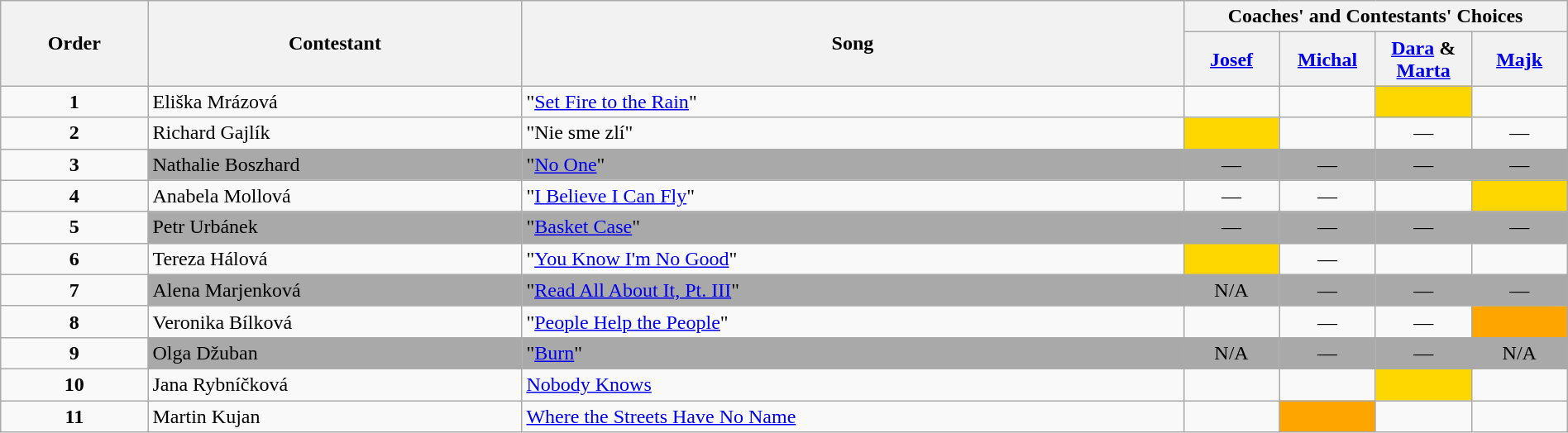<table class="wikitable" style="width:100%;">
<tr>
<th rowspan=2>Order</th>
<th rowspan=2>Contestant</th>
<th rowspan=2>Song</th>
<th colspan=4>Coaches' and Contestants' Choices</th>
</tr>
<tr>
<th width="70"><a href='#'>Josef</a></th>
<th width="70"><a href='#'>Michal</a></th>
<th width="70"><a href='#'>Dara</a> & <a href='#'>Marta</a></th>
<th width="70"><a href='#'>Majk</a></th>
</tr>
<tr>
<td align="center"><strong>1</strong></td>
<td>Eliška Mrázová</td>
<td>"<a href='#'>Set Fire to the Rain</a>"</td>
<td style=";text-align:center;"></td>
<td style=";text-align:center;"></td>
<td style="background:gold;text-align:center;"></td>
<td style=";text-align:center;"></td>
</tr>
<tr>
<td align="center"><strong>2</strong></td>
<td>Richard Gajlík</td>
<td>"Nie sme zlí"</td>
<td style="background:gold;text-align:center;"></td>
<td style=";text-align:center;"></td>
<td align="center">—</td>
<td align="center">—</td>
</tr>
<tr>
<td align="center"><strong>3</strong></td>
<td style="background:darkgrey;text-align:left;">Nathalie Boszhard</td>
<td style="background:darkgrey;text-align:left;">"<a href='#'>No One</a>"</td>
<td style="background:darkgrey;text-align:center;">—</td>
<td style="background:darkgrey;text-align:center;">—</td>
<td style="background:darkgrey;text-align:center;">—</td>
<td style="background:darkgrey;text-align:center;">—</td>
</tr>
<tr>
<td align="center"><strong>4</strong></td>
<td>Anabela Mollová</td>
<td>"<a href='#'>I Believe I Can Fly</a>"</td>
<td align="center">—</td>
<td align="center">—</td>
<td style=";text-align:center;"></td>
<td style="background:gold;text-align:center;"></td>
</tr>
<tr>
<td align="center"><strong>5</strong></td>
<td style="background:darkgrey;text-align:left;">Petr Urbánek</td>
<td style="background:darkgrey;text-align:left;">"<a href='#'>Basket Case</a>"</td>
<td style="background:darkgrey;text-align:center;">—</td>
<td style="background:darkgrey;text-align:center;">—</td>
<td style="background:darkgrey;text-align:center;">—</td>
<td style="background:darkgrey;text-align:center;">—</td>
</tr>
<tr>
<td align="center"><strong>6</strong></td>
<td>Tereza Hálová</td>
<td>"<a href='#'>You Know I'm No Good</a>"</td>
<td style="background:gold;text-align:center;"></td>
<td align="center">—</td>
<td style=";text-align:center;"></td>
<td style=";text-align:center;"></td>
</tr>
<tr>
<td align="center"><strong>7</strong></td>
<td style="background:darkgrey;text-align:left;">Alena Marjenková</td>
<td style="background:darkgrey;text-align:left;">"<a href='#'>Read All About It, Pt. III</a>"</td>
<td style="background:darkgrey;text-align:center;">N/A</td>
<td style="background:darkgrey;text-align:center;">—</td>
<td style="background:darkgrey;text-align:center;">—</td>
<td style="background:darkgrey;text-align:center;">—</td>
</tr>
<tr>
<td align="center"><strong>8</strong></td>
<td>Veronika Bílková</td>
<td>"<a href='#'>People Help the People</a>"</td>
<td></td>
<td align="center">—</td>
<td align="center">—</td>
<td style=";background:orange;text-align:center;"></td>
</tr>
<tr>
<td align="center"><strong>9</strong></td>
<td style="background:darkgrey;text-align:left;">Olga Džuban</td>
<td style="background:darkgrey;text-align:left;">"<a href='#'>Burn</a>"</td>
<td style="background:darkgrey;text-align:center;">N/A</td>
<td style="background:darkgrey;text-align:center;">—</td>
<td style="background:darkgrey;text-align:center;">—</td>
<td style="background:darkgrey;text-align:center;">N/A</td>
</tr>
<tr>
<td align="center"><strong>10</strong></td>
<td>Jana Rybníčková</td>
<td><a href='#'>Nobody Knows</a></td>
<td></td>
<td style=";text-align:center;"></td>
<td style="background:gold;text-align:center;"></td>
<td></td>
</tr>
<tr>
<td align="center"><strong>11</strong></td>
<td>Martin Kujan</td>
<td><a href='#'>Where the Streets Have No Name</a></td>
<td></td>
<td style=";background:orange;text-align:center;"></td>
<td></td>
<td></td>
</tr>
</table>
